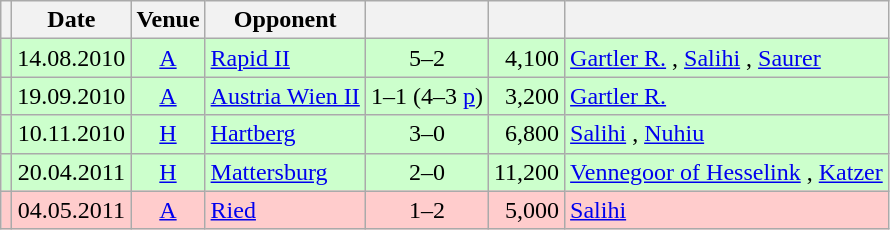<table class="wikitable" Style="text-align: center">
<tr>
<th></th>
<th>Date</th>
<th>Venue</th>
<th>Opponent</th>
<th></th>
<th></th>
<th></th>
</tr>
<tr style="background:#cfc">
<td></td>
<td>14.08.2010</td>
<td><a href='#'>A</a></td>
<td align="left"><a href='#'>Rapid II</a></td>
<td>5–2</td>
<td align="right">4,100</td>
<td align="left"><a href='#'>Gartler R.</a> , <a href='#'>Salihi</a>   , <a href='#'>Saurer</a> </td>
</tr>
<tr style="background:#cfc">
<td></td>
<td>19.09.2010</td>
<td><a href='#'>A</a></td>
<td align="left"><a href='#'>Austria Wien II</a></td>
<td>1–1 (4–3 <a href='#'>p</a>)</td>
<td align="right">3,200</td>
<td align="left"><a href='#'>Gartler R.</a> </td>
</tr>
<tr style="background:#cfc">
<td></td>
<td>10.11.2010</td>
<td><a href='#'>H</a></td>
<td align="left"><a href='#'>Hartberg</a></td>
<td>3–0</td>
<td align="right">6,800</td>
<td align="left"><a href='#'>Salihi</a>  , <a href='#'>Nuhiu</a> </td>
</tr>
<tr style="background:#cfc">
<td></td>
<td>20.04.2011</td>
<td><a href='#'>H</a></td>
<td align="left"><a href='#'>Mattersburg</a></td>
<td>2–0</td>
<td align="right">11,200</td>
<td align="left"><a href='#'>Vennegoor of Hesselink</a> , <a href='#'>Katzer</a> </td>
</tr>
<tr style="background:#fcc">
<td></td>
<td>04.05.2011</td>
<td><a href='#'>A</a></td>
<td align="left"><a href='#'>Ried</a></td>
<td>1–2</td>
<td align="right">5,000</td>
<td align="left"><a href='#'>Salihi</a> </td>
</tr>
</table>
